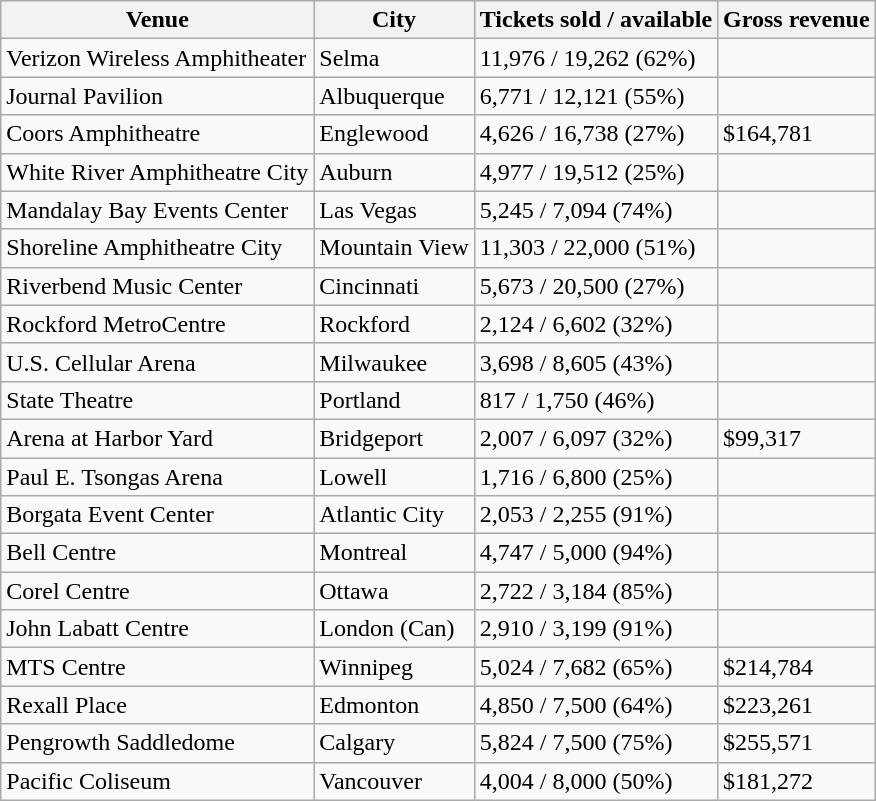<table class="wikitable">
<tr>
<th>Venue</th>
<th>City</th>
<th>Tickets sold / available</th>
<th>Gross revenue</th>
</tr>
<tr>
<td>Verizon Wireless Amphitheater</td>
<td>Selma</td>
<td>11,976 / 19,262 (62%)</td>
<td></td>
</tr>
<tr>
<td>Journal Pavilion</td>
<td>Albuquerque</td>
<td>6,771 / 12,121 (55%)</td>
<td></td>
</tr>
<tr>
<td>Coors Amphitheatre</td>
<td>Englewood</td>
<td>4,626 / 16,738 (27%)</td>
<td>$164,781</td>
</tr>
<tr>
<td>White River Amphitheatre City</td>
<td>Auburn</td>
<td>4,977 / 19,512 (25%)</td>
<td></td>
</tr>
<tr>
<td>Mandalay Bay Events Center</td>
<td>Las Vegas</td>
<td>5,245 / 7,094 (74%)</td>
<td></td>
</tr>
<tr>
<td>Shoreline Amphitheatre City</td>
<td>Mountain View</td>
<td>11,303 / 22,000 (51%)</td>
<td></td>
</tr>
<tr>
<td>Riverbend Music Center</td>
<td>Cincinnati</td>
<td>5,673 / 20,500 (27%)</td>
<td></td>
</tr>
<tr>
<td>Rockford MetroCentre</td>
<td>Rockford</td>
<td>2,124 / 6,602 (32%)</td>
<td></td>
</tr>
<tr>
<td>U.S. Cellular Arena</td>
<td>Milwaukee</td>
<td>3,698 / 8,605 (43%)</td>
<td></td>
</tr>
<tr>
<td>State Theatre</td>
<td>Portland</td>
<td>817 / 1,750  (46%)</td>
<td></td>
</tr>
<tr>
<td>Arena at Harbor Yard</td>
<td>Bridgeport</td>
<td>2,007 / 6,097 (32%)</td>
<td>$99,317</td>
</tr>
<tr>
<td>Paul E. Tsongas Arena</td>
<td>Lowell</td>
<td>1,716 / 6,800 (25%)</td>
<td></td>
</tr>
<tr>
<td>Borgata Event Center</td>
<td>Atlantic City</td>
<td>2,053 / 2,255 (91%)</td>
<td></td>
</tr>
<tr>
<td>Bell Centre</td>
<td>Montreal</td>
<td>4,747 / 5,000 (94%)</td>
<td></td>
</tr>
<tr>
<td>Corel Centre</td>
<td>Ottawa</td>
<td>2,722 / 3,184 (85%)</td>
<td></td>
</tr>
<tr>
<td>John Labatt Centre</td>
<td>London (Can)</td>
<td>2,910 / 3,199 (91%)</td>
<td></td>
</tr>
<tr>
<td>MTS Centre</td>
<td>Winnipeg</td>
<td>5,024 / 7,682 (65%)</td>
<td>$214,784</td>
</tr>
<tr>
<td>Rexall Place</td>
<td>Edmonton</td>
<td>4,850 / 7,500 (64%)</td>
<td>$223,261</td>
</tr>
<tr>
<td>Pengrowth Saddledome</td>
<td>Calgary</td>
<td>5,824 / 7,500 (75%)</td>
<td>$255,571</td>
</tr>
<tr>
<td>Pacific Coliseum</td>
<td>Vancouver</td>
<td>4,004 / 8,000 (50%)</td>
<td>$181,272</td>
</tr>
</table>
